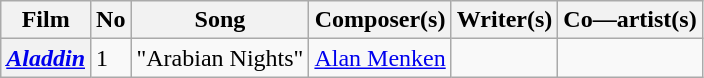<table class="wikitable">
<tr>
<th>Film</th>
<th>No</th>
<th>Song</th>
<th>Composer(s)</th>
<th>Writer(s)</th>
<th>Co—artist(s)</th>
</tr>
<tr>
<th><em><a href='#'>Aladdin</a></em></th>
<td>1</td>
<td>"Arabian Nights"</td>
<td><a href='#'>Alan Menken</a></td>
<td></td>
<td></td>
</tr>
</table>
